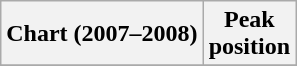<table class="wikitable plainrowheaders" style="text-align:center">
<tr>
<th scope="col">Chart (2007–2008)</th>
<th scope="col">Peak<br>position</th>
</tr>
<tr>
</tr>
</table>
